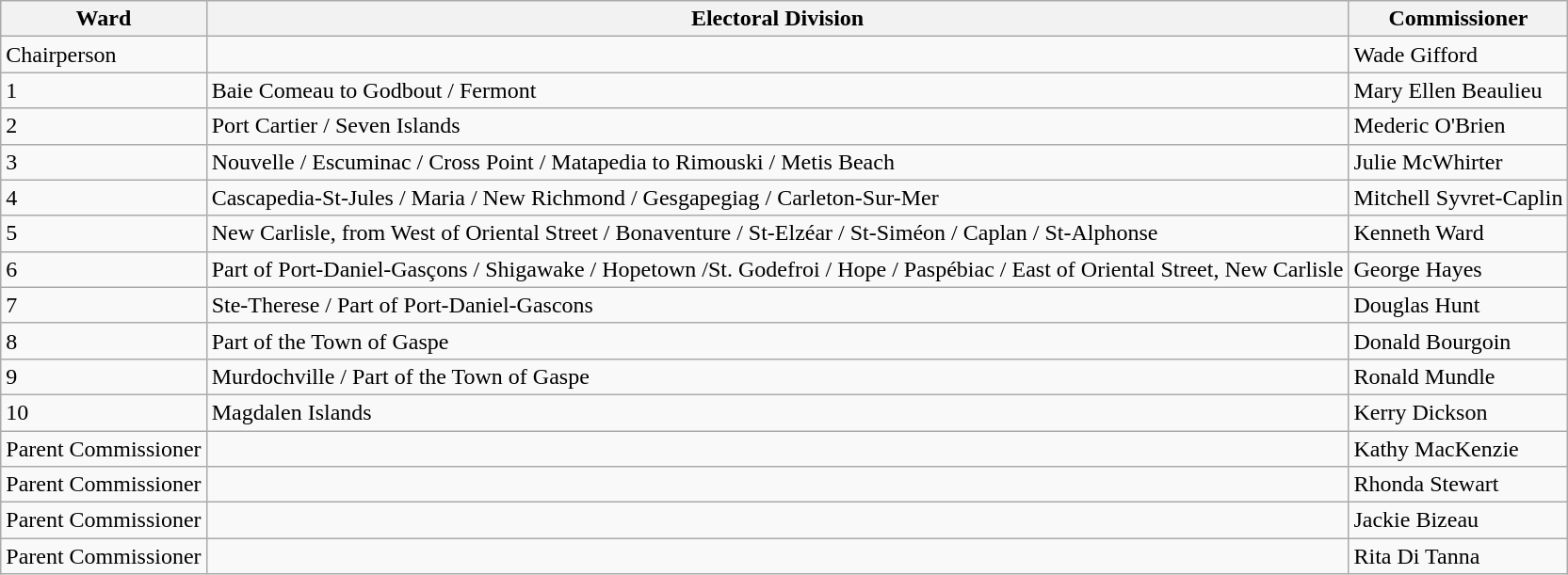<table class="wikitable">
<tr>
<th>Ward</th>
<th>Electoral Division</th>
<th>Commissioner</th>
</tr>
<tr>
<td>Chairperson</td>
<td></td>
<td>Wade Gifford</td>
</tr>
<tr>
<td>1</td>
<td>Baie Comeau to Godbout / Fermont</td>
<td>Mary Ellen Beaulieu</td>
</tr>
<tr>
<td>2</td>
<td>Port Cartier / Seven Islands</td>
<td>Mederic O'Brien</td>
</tr>
<tr>
<td>3</td>
<td>Nouvelle / Escuminac / Cross Point / Matapedia to Rimouski / Metis Beach</td>
<td>Julie McWhirter</td>
</tr>
<tr>
<td>4</td>
<td>Cascapedia-St-Jules / Maria / New Richmond / Gesgapegiag / Carleton-Sur-Mer</td>
<td>Mitchell Syvret-Caplin</td>
</tr>
<tr>
<td>5</td>
<td>New Carlisle, from West of Oriental Street / Bonaventure / St-Elzéar / St-Siméon / Caplan / St-Alphonse</td>
<td>Kenneth Ward</td>
</tr>
<tr>
<td>6</td>
<td>Part of Port-Daniel-Gasçons / Shigawake / Hopetown /St. Godefroi / Hope / Paspébiac / East of Oriental Street, New Carlisle</td>
<td>George Hayes</td>
</tr>
<tr>
<td>7</td>
<td>Ste-Therese / Part of Port-Daniel-Gascons</td>
<td>Douglas Hunt</td>
</tr>
<tr>
<td>8</td>
<td>Part of the Town of Gaspe</td>
<td>Donald Bourgoin</td>
</tr>
<tr>
<td>9</td>
<td>Murdochville / Part of the Town of Gaspe</td>
<td>Ronald Mundle</td>
</tr>
<tr>
<td>10</td>
<td>Magdalen Islands</td>
<td>Kerry Dickson</td>
</tr>
<tr>
<td>Parent Commissioner</td>
<td></td>
<td>Kathy MacKenzie</td>
</tr>
<tr>
<td>Parent Commissioner</td>
<td></td>
<td>Rhonda Stewart</td>
</tr>
<tr>
<td>Parent Commissioner</td>
<td></td>
<td>Jackie Bizeau</td>
</tr>
<tr>
<td>Parent Commissioner</td>
<td></td>
<td>Rita Di Tanna</td>
</tr>
</table>
